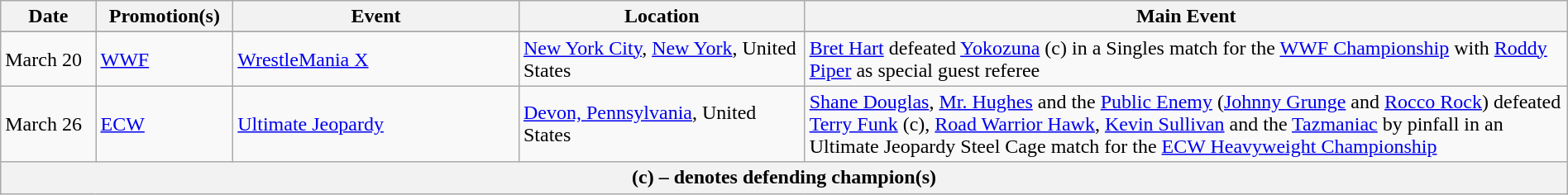<table class="wikitable" style="width:100%;">
<tr>
<th width="5%">Date</th>
<th width="5%">Promotion(s)</th>
<th style="width:15%;">Event</th>
<th style="width:15%;">Location</th>
<th style="width:40%;">Main Event</th>
</tr>
<tr style="width:20%;" |Notes>
</tr>
<tr>
<td>March 20</td>
<td><a href='#'>WWF</a></td>
<td><a href='#'>WrestleMania X</a></td>
<td><a href='#'>New York City</a>, <a href='#'>New York</a>, United States</td>
<td><a href='#'>Bret Hart</a> defeated <a href='#'>Yokozuna</a> (c) in a Singles match for the <a href='#'>WWF Championship</a> with <a href='#'>Roddy Piper</a> as special guest referee</td>
</tr>
<tr>
<td>March 26</td>
<td><a href='#'>ECW</a></td>
<td><a href='#'>Ultimate Jeopardy</a></td>
<td><a href='#'>Devon, Pennsylvania</a>, United States</td>
<td><a href='#'>Shane Douglas</a>, <a href='#'>Mr. Hughes</a> and the <a href='#'>Public Enemy</a> (<a href='#'>Johnny Grunge</a> and <a href='#'>Rocco Rock</a>) defeated <a href='#'>Terry Funk</a> (c), <a href='#'>Road Warrior Hawk</a>, <a href='#'>Kevin Sullivan</a> and the <a href='#'>Tazmaniac</a> by pinfall in an Ultimate Jeopardy Steel Cage match for the <a href='#'>ECW Heavyweight Championship</a></td>
</tr>
<tr>
<th colspan="6">(c) – denotes defending champion(s)</th>
</tr>
</table>
